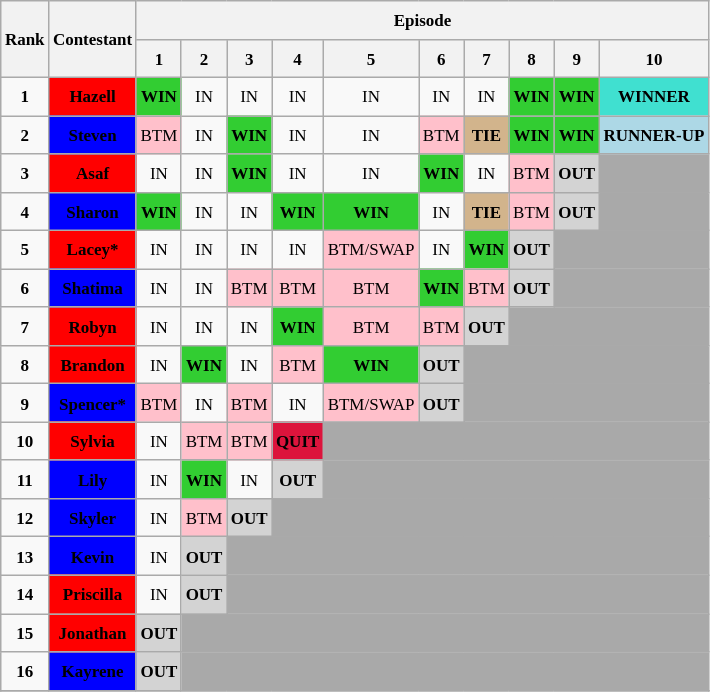<table class="wikitable" style="text-align: center; font-size: 8.5pt; line-height:20px;">
<tr>
<th rowspan="2">Rank</th>
<th rowspan="2">Contestant</th>
<th colspan="10">Episode</th>
</tr>
<tr>
<th>1</th>
<th>2</th>
<th>3</th>
<th>4</th>
<th>5</th>
<th>6</th>
<th>7</th>
<th>8</th>
<th>9</th>
<th>10</th>
</tr>
<tr>
<td><strong>1</strong></td>
<td style="background:red"><span><strong>Hazell</strong></span></td>
<td style="background:limegreen;"><strong>WIN</strong></td>
<td>IN</td>
<td>IN</td>
<td>IN</td>
<td>IN</td>
<td>IN</td>
<td>IN</td>
<td style="background:limegreen;"><strong>WIN</strong></td>
<td style="background:limegreen;"><strong>WIN</strong></td>
<td style="background:turquoise;"><strong>WINNER</strong></td>
</tr>
<tr>
<td><strong>2</strong></td>
<td style="background:blue"><span><strong>Steven</strong></span></td>
<td style="background:pink;">BTM</td>
<td>IN</td>
<td style="background:limegreen;"><strong>WIN</strong></td>
<td>IN</td>
<td>IN</td>
<td style="background:pink;">BTM</td>
<td style="background:tan;"><strong>TIE</strong></td>
<td style="background:limegreen;"><strong>WIN</strong></td>
<td style="background:limegreen;"><strong>WIN</strong></td>
<td style="background:lightblue;"><strong>RUNNER-UP</strong></td>
</tr>
<tr>
<td><strong>3</strong></td>
<td style="background:red"><span><strong>Asaf</strong></span></td>
<td>IN</td>
<td>IN</td>
<td style="background:limegreen;"><strong>WIN</strong></td>
<td>IN</td>
<td>IN</td>
<td style="background:limegreen;"><strong>WIN</strong></td>
<td>IN</td>
<td style="background:pink;">BTM</td>
<td style="background:lightgray;"><strong>OUT</strong></td>
<td colspan="1" style="background:darkgrey;"></td>
</tr>
<tr>
<td><strong>4</strong></td>
<td style="background:blue"><span><strong>Sharon</strong></span></td>
<td style="background:limegreen;"><strong>WIN</strong></td>
<td>IN</td>
<td>IN</td>
<td style="background:limegreen;"><strong>WIN</strong></td>
<td style="background:limegreen;"><strong>WIN</strong></td>
<td>IN</td>
<td style="background:tan;"><strong>TIE</strong></td>
<td style="background:pink;">BTM</td>
<td style="background:lightgray;"><strong>OUT</strong></td>
<td colspan="1" style="background:darkgrey;"></td>
</tr>
<tr>
<td><strong>5</strong></td>
<td style="background:red"><span><strong>Lacey*</strong></span></td>
<td>IN</td>
<td>IN</td>
<td>IN</td>
<td>IN</td>
<td style="background:pink;">BTM/SWAP</td>
<td>IN</td>
<td style="background:limegreen;"><strong>WIN</strong></td>
<td style="background:lightgray;"><strong>OUT</strong></td>
<td colspan="2"style="background:darkgrey;"></td>
</tr>
<tr>
<td><strong>6</strong></td>
<td style="background:blue"><span><strong>Shatima</strong></span></td>
<td>IN</td>
<td>IN</td>
<td style="background:pink;">BTM</td>
<td style="background:pink;">BTM</td>
<td style="background:pink;">BTM</td>
<td style="background:limegreen;"><strong>WIN</strong></td>
<td style="background:pink;">BTM</td>
<td style="background:lightgray;"><strong>OUT</strong></td>
<td colspan="2" style="background:darkgrey;"></td>
</tr>
<tr>
<td><strong>7</strong></td>
<td style="background:red"><span><strong>Robyn</strong></span></td>
<td>IN</td>
<td>IN</td>
<td>IN</td>
<td style="background:limegreen;"><strong>WIN</strong></td>
<td style="background:pink;">BTM</td>
<td style="background:pink;">BTM</td>
<td style="background:lightgray;"><strong>OUT</strong></td>
<td colspan="3" style="background:darkgrey;"></td>
</tr>
<tr>
<td><strong>8</strong></td>
<td style="background:red"><span><strong>Brandon</strong></span></td>
<td>IN</td>
<td style="background:limegreen;"><strong>WIN</strong></td>
<td>IN</td>
<td style="background:pink;">BTM</td>
<td style="background:limegreen;"><strong>WIN</strong></td>
<td style="background:lightgray;"><strong>OUT</strong></td>
<td colspan="7" style="background:darkgrey;"></td>
</tr>
<tr>
<td><strong>9</strong></td>
<td style="background:blue"><span><strong>Spencer*</strong></span></td>
<td style="background:pink;">BTM</td>
<td>IN</td>
<td style="background:pink;">BTM</td>
<td>IN</td>
<td style="background:pink;">BTM/SWAP</td>
<td style="background:lightgray;"><strong>OUT</strong></td>
<td colspan="7" style="background:darkgrey;"></td>
</tr>
<tr>
<td><strong>10</strong></td>
<td style="background:red"><span><strong>Sylvia</strong></span></td>
<td>IN</td>
<td style="background:pink;">BTM</td>
<td style="background:pink;">BTM</td>
<td style="background:crimson;"><strong>QUIT</strong></td>
<td colspan="8" style="background:darkgrey;"></td>
</tr>
<tr>
<td><strong>11</strong></td>
<td style="background:blue"><span><strong>Lily</strong></span></td>
<td>IN</td>
<td style="background:limegreen;"><strong>WIN</strong></td>
<td>IN</td>
<td style="background:lightgray;"><strong>OUT</strong></td>
<td colspan="9" style="background:darkgrey;"></td>
</tr>
<tr>
<td><strong>12</strong></td>
<td style="background:blue"><span><strong>Skyler</strong></span></td>
<td>IN</td>
<td style="background:pink;">BTM</td>
<td style="background:lightgrey;"><strong>OUT</strong></td>
<td colspan="9" style="background:darkgrey;"></td>
</tr>
<tr>
<td><strong>13</strong></td>
<td style="background:blue"><span><strong>Kevin</strong></span></td>
<td>IN</td>
<td style="background:lightgray;"><strong>OUT</strong></td>
<td colspan="10" style="background:darkgrey;"></td>
</tr>
<tr>
<td><strong>14</strong></td>
<td style="background:red"><span><strong>Priscilla</strong></span></td>
<td>IN</td>
<td style="background:lightgray;"><strong>OUT</strong></td>
<td colspan="10" style="background:darkgrey;"></td>
</tr>
<tr>
<td><strong>15</strong></td>
<td style="background:red"><span><strong>Jonathan</strong></span></td>
<td style="background:lightgray;"><strong>OUT</strong></td>
<td colspan="12" style="background:darkgrey;"></td>
</tr>
<tr>
<td><strong>16</strong></td>
<td style="background:blue"><span><strong>Kayrene</strong></span></td>
<td style="background:lightgray;"><strong>OUT</strong></td>
<td colspan="12" style="background:darkgrey;"></td>
</tr>
<tr>
</tr>
</table>
